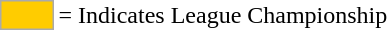<table>
<tr>
<td style="background-color:#FFCC00; border:1px solid #aaaaaa; width:2em;"></td>
<td>= Indicates League Championship</td>
</tr>
</table>
